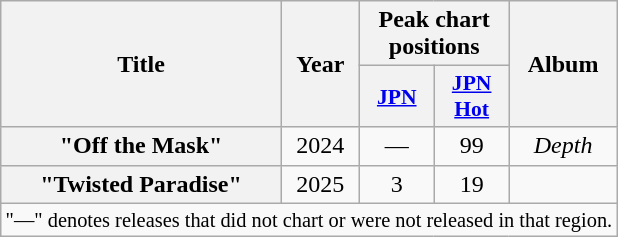<table class="wikitable plainrowheaders" style="text-align:center">
<tr>
<th scope="col" rowspan="2">Title</th>
<th scope="col" rowspan="2">Year</th>
<th scope="col" colspan="2">Peak chart positions</th>
<th scope="col" rowspan="2">Album</th>
</tr>
<tr>
<th scope="col" style="width:3em;font-size:90%"><a href='#'>JPN</a><br></th>
<th scope="col" style="width:3em;font-size:90%"><a href='#'>JPN<br>Hot</a><br></th>
</tr>
<tr>
<th scope="row">"Off the Mask"</th>
<td>2024</td>
<td>—</td>
<td>99</td>
<td><em>Depth</em></td>
</tr>
<tr>
<th scope="row">"Twisted Paradise"</th>
<td>2025</td>
<td>3</td>
<td>19</td>
<td></td>
</tr>
<tr>
<td colspan="5" style="font-size:85%">"—" denotes releases that did not chart or were not released in that region.</td>
</tr>
</table>
